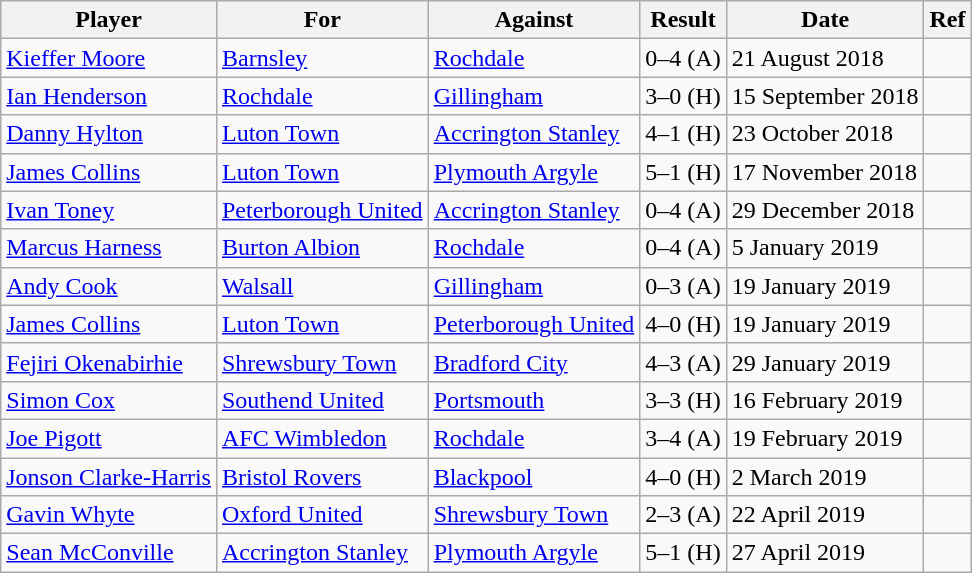<table class="wikitable">
<tr>
<th>Player</th>
<th>For</th>
<th>Against</th>
<th>Result</th>
<th>Date</th>
<th>Ref</th>
</tr>
<tr>
<td> <a href='#'>Kieffer Moore</a></td>
<td><a href='#'>Barnsley</a></td>
<td><a href='#'>Rochdale</a></td>
<td>0–4 (A)</td>
<td>21 August 2018</td>
<td></td>
</tr>
<tr>
<td> <a href='#'>Ian Henderson</a></td>
<td><a href='#'>Rochdale</a></td>
<td><a href='#'>Gillingham</a></td>
<td>3–0 (H)</td>
<td>15 September 2018</td>
<td></td>
</tr>
<tr>
<td> <a href='#'>Danny Hylton</a></td>
<td><a href='#'>Luton Town</a></td>
<td><a href='#'>Accrington Stanley</a></td>
<td>4–1 (H)</td>
<td>23 October 2018</td>
<td></td>
</tr>
<tr>
<td> <a href='#'>James Collins</a></td>
<td><a href='#'>Luton Town</a></td>
<td><a href='#'>Plymouth Argyle</a></td>
<td>5–1 (H)</td>
<td>17 November 2018</td>
<td></td>
</tr>
<tr>
<td> <a href='#'>Ivan Toney</a></td>
<td><a href='#'>Peterborough United</a></td>
<td><a href='#'>Accrington Stanley</a></td>
<td>0–4 (A)</td>
<td>29 December 2018</td>
<td></td>
</tr>
<tr>
<td> <a href='#'>Marcus Harness</a></td>
<td><a href='#'>Burton Albion</a></td>
<td><a href='#'>Rochdale</a></td>
<td>0–4 (A)</td>
<td>5 January 2019</td>
<td></td>
</tr>
<tr>
<td> <a href='#'>Andy Cook</a></td>
<td><a href='#'>Walsall</a></td>
<td><a href='#'>Gillingham</a></td>
<td>0–3 (A)</td>
<td>19 January 2019</td>
<td></td>
</tr>
<tr>
<td> <a href='#'>James Collins</a></td>
<td><a href='#'>Luton Town</a></td>
<td><a href='#'>Peterborough United</a></td>
<td>4–0 (H)</td>
<td>19 January 2019</td>
<td></td>
</tr>
<tr>
<td> <a href='#'>Fejiri Okenabirhie</a></td>
<td><a href='#'>Shrewsbury Town</a></td>
<td><a href='#'>Bradford City</a></td>
<td>4–3 (A)</td>
<td>29 January 2019</td>
<td></td>
</tr>
<tr>
<td> <a href='#'>Simon Cox</a></td>
<td><a href='#'>Southend United</a></td>
<td><a href='#'>Portsmouth</a></td>
<td>3–3 (H)</td>
<td>16 February 2019</td>
<td></td>
</tr>
<tr>
<td> <a href='#'>Joe Pigott</a></td>
<td><a href='#'>AFC Wimbledon</a></td>
<td><a href='#'>Rochdale</a></td>
<td>3–4 (A)</td>
<td>19 February 2019</td>
<td></td>
</tr>
<tr>
<td> <a href='#'>Jonson Clarke-Harris</a></td>
<td><a href='#'>Bristol Rovers</a></td>
<td><a href='#'>Blackpool</a></td>
<td>4–0 (H)</td>
<td>2 March 2019</td>
<td></td>
</tr>
<tr>
<td> <a href='#'>Gavin Whyte</a></td>
<td><a href='#'>Oxford United</a></td>
<td><a href='#'>Shrewsbury Town</a></td>
<td>2–3 (A)</td>
<td>22 April 2019</td>
<td></td>
</tr>
<tr>
<td> <a href='#'>Sean McConville</a></td>
<td><a href='#'>Accrington Stanley</a></td>
<td><a href='#'>Plymouth Argyle</a></td>
<td>5–1 (H)</td>
<td>27 April 2019</td>
<td></td>
</tr>
</table>
